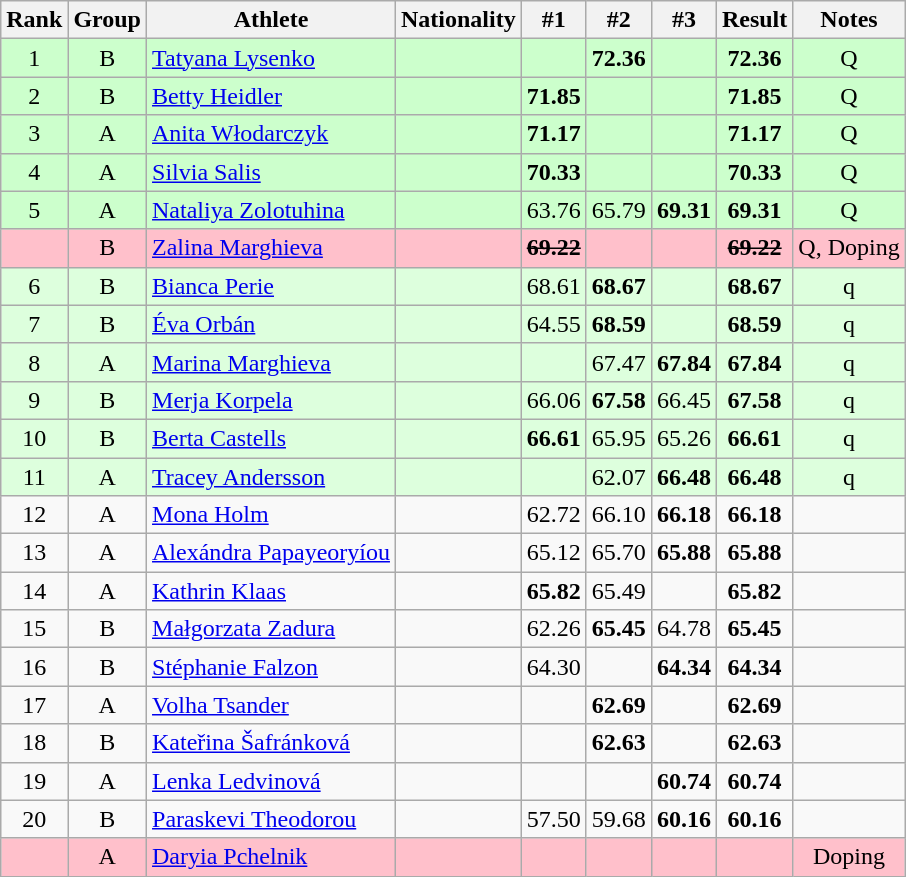<table class="wikitable sortable" style="text-align:center">
<tr>
<th>Rank</th>
<th>Group</th>
<th>Athlete</th>
<th>Nationality</th>
<th>#1</th>
<th>#2</th>
<th>#3</th>
<th>Result</th>
<th>Notes</th>
</tr>
<tr bgcolor=ccffcc>
<td>1</td>
<td>B</td>
<td align="left"><a href='#'>Tatyana Lysenko</a></td>
<td align=left></td>
<td></td>
<td><strong>72.36</strong></td>
<td></td>
<td><strong>72.36</strong></td>
<td>Q</td>
</tr>
<tr bgcolor=ccffcc>
<td>2</td>
<td>B</td>
<td align="left"><a href='#'>Betty Heidler</a></td>
<td align=left></td>
<td><strong>71.85</strong></td>
<td></td>
<td></td>
<td><strong>71.85</strong></td>
<td>Q</td>
</tr>
<tr bgcolor=ccffcc>
<td>3</td>
<td>A</td>
<td align="left"><a href='#'>Anita Włodarczyk</a></td>
<td align=left></td>
<td><strong>71.17</strong></td>
<td></td>
<td></td>
<td><strong>71.17</strong></td>
<td>Q</td>
</tr>
<tr bgcolor=ccffcc>
<td>4</td>
<td>A</td>
<td align="left"><a href='#'>Silvia Salis</a></td>
<td align=left></td>
<td><strong>70.33</strong></td>
<td></td>
<td></td>
<td><strong>70.33</strong></td>
<td>Q</td>
</tr>
<tr bgcolor=ccffcc>
<td>5</td>
<td>A</td>
<td align="left"><a href='#'>Nataliya Zolotuhina</a></td>
<td align=left></td>
<td>63.76</td>
<td>65.79</td>
<td><strong>69.31</strong></td>
<td><strong>69.31</strong></td>
<td>Q</td>
</tr>
<tr bgcolor=pink>
<td></td>
<td>B</td>
<td align="left"><a href='#'>Zalina Marghieva</a></td>
<td align=left></td>
<td><s><strong>69.22</strong> </s></td>
<td></td>
<td></td>
<td><s><strong>69.22</strong> </s></td>
<td>Q, Doping</td>
</tr>
<tr bgcolor=ddffdd>
<td>6</td>
<td>B</td>
<td align="left"><a href='#'>Bianca Perie</a></td>
<td align=left></td>
<td>68.61</td>
<td><strong>68.67</strong></td>
<td></td>
<td><strong>68.67</strong></td>
<td>q</td>
</tr>
<tr bgcolor=ddffdd>
<td>7</td>
<td>B</td>
<td align="left"><a href='#'>Éva Orbán</a></td>
<td align=left></td>
<td>64.55</td>
<td><strong>68.59</strong></td>
<td></td>
<td><strong>68.59</strong></td>
<td>q</td>
</tr>
<tr bgcolor=ddffdd>
<td>8</td>
<td>A</td>
<td align="left"><a href='#'>Marina Marghieva</a></td>
<td align=left></td>
<td></td>
<td>67.47</td>
<td><strong>67.84</strong></td>
<td><strong>67.84</strong></td>
<td>q</td>
</tr>
<tr bgcolor=ddffdd>
<td>9</td>
<td>B</td>
<td align="left"><a href='#'>Merja Korpela</a></td>
<td align=left></td>
<td>66.06</td>
<td><strong>67.58</strong></td>
<td>66.45</td>
<td><strong>67.58</strong></td>
<td>q</td>
</tr>
<tr bgcolor=ddffdd>
<td>10</td>
<td>B</td>
<td align="left"><a href='#'>Berta Castells</a></td>
<td align=left></td>
<td><strong>66.61</strong></td>
<td>65.95</td>
<td>65.26</td>
<td><strong>66.61</strong></td>
<td>q</td>
</tr>
<tr bgcolor=ddffdd>
<td>11</td>
<td>A</td>
<td align="left"><a href='#'>Tracey Andersson</a></td>
<td align=left></td>
<td></td>
<td>62.07</td>
<td><strong>66.48</strong></td>
<td><strong>66.48</strong></td>
<td>q</td>
</tr>
<tr>
<td>12</td>
<td>A</td>
<td align="left"><a href='#'>Mona Holm</a></td>
<td align=left></td>
<td>62.72</td>
<td>66.10</td>
<td><strong>66.18</strong></td>
<td><strong>66.18</strong></td>
<td></td>
</tr>
<tr>
<td>13</td>
<td>A</td>
<td align="left"><a href='#'>Alexándra Papayeoryíou</a></td>
<td align=left></td>
<td>65.12</td>
<td>65.70</td>
<td><strong>65.88</strong></td>
<td><strong>65.88</strong></td>
<td></td>
</tr>
<tr>
<td>14</td>
<td>A</td>
<td align="left"><a href='#'>Kathrin Klaas</a></td>
<td align=left></td>
<td><strong>65.82</strong></td>
<td>65.49</td>
<td></td>
<td><strong>65.82</strong></td>
<td></td>
</tr>
<tr>
<td>15</td>
<td>B</td>
<td align="left"><a href='#'>Małgorzata Zadura</a></td>
<td align=left></td>
<td>62.26</td>
<td><strong>65.45</strong></td>
<td>64.78</td>
<td><strong>65.45</strong></td>
<td></td>
</tr>
<tr>
<td>16</td>
<td>B</td>
<td align="left"><a href='#'>Stéphanie Falzon</a></td>
<td align=left></td>
<td>64.30</td>
<td></td>
<td><strong>64.34</strong></td>
<td><strong>64.34</strong></td>
<td></td>
</tr>
<tr>
<td>17</td>
<td>A</td>
<td align="left"><a href='#'>Volha Tsander</a></td>
<td align=left></td>
<td></td>
<td><strong>62.69</strong></td>
<td></td>
<td><strong>62.69</strong></td>
<td></td>
</tr>
<tr>
<td>18</td>
<td>B</td>
<td align="left"><a href='#'>Kateřina Šafránková</a></td>
<td align=left></td>
<td></td>
<td><strong>62.63</strong></td>
<td></td>
<td><strong>62.63</strong></td>
<td></td>
</tr>
<tr>
<td>19</td>
<td>A</td>
<td align="left"><a href='#'>Lenka Ledvinová</a></td>
<td align=left></td>
<td></td>
<td></td>
<td><strong>60.74</strong></td>
<td><strong>60.74</strong></td>
<td></td>
</tr>
<tr>
<td>20</td>
<td>B</td>
<td align="left"><a href='#'>Paraskevi Theodorou</a></td>
<td align=left></td>
<td>57.50</td>
<td>59.68</td>
<td><strong>60.16</strong></td>
<td><strong>60.16</strong></td>
<td></td>
</tr>
<tr bgcolor=pink>
<td></td>
<td>A</td>
<td align="left"><a href='#'>Daryia Pchelnik</a></td>
<td align=left></td>
<td></td>
<td></td>
<td></td>
<td><strong></strong></td>
<td>Doping</td>
</tr>
</table>
